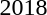<table>
<tr>
<td>2018<br></td>
<td></td>
<td></td>
<td></td>
</tr>
</table>
